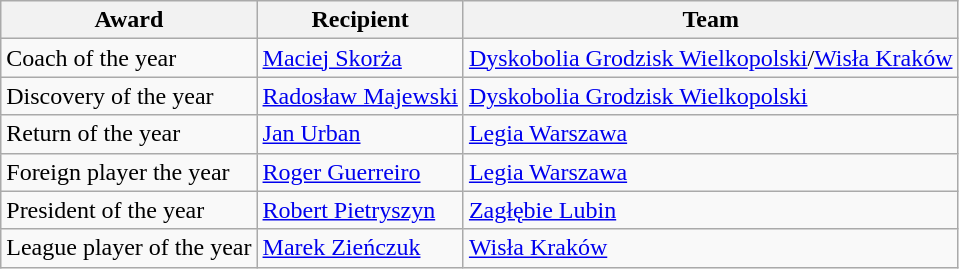<table class="wikitable">
<tr>
<th>Award</th>
<th>Recipient</th>
<th>Team</th>
</tr>
<tr>
<td>Coach of the year</td>
<td> <a href='#'>Maciej Skorża</a></td>
<td><a href='#'>Dyskobolia Grodzisk Wielkopolski</a>/<a href='#'>Wisła Kraków</a></td>
</tr>
<tr>
<td>Discovery of the year</td>
<td> <a href='#'>Radosław Majewski</a></td>
<td><a href='#'>Dyskobolia Grodzisk Wielkopolski</a></td>
</tr>
<tr>
<td>Return of the year</td>
<td> <a href='#'>Jan Urban</a></td>
<td><a href='#'>Legia Warszawa</a></td>
</tr>
<tr>
<td>Foreign player the year</td>
<td> <a href='#'>Roger Guerreiro</a></td>
<td><a href='#'>Legia Warszawa</a></td>
</tr>
<tr>
<td>President of the year</td>
<td> <a href='#'>Robert Pietryszyn</a></td>
<td><a href='#'>Zagłębie Lubin</a></td>
</tr>
<tr>
<td>League player of the year</td>
<td> <a href='#'>Marek Zieńczuk</a></td>
<td><a href='#'>Wisła Kraków</a></td>
</tr>
</table>
